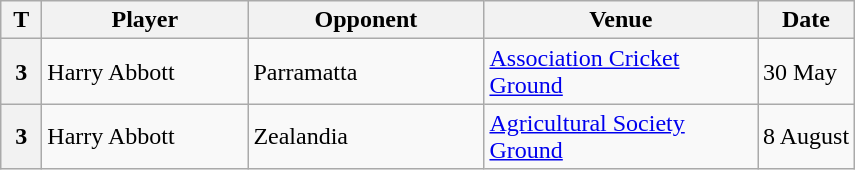<table class="wikitable" style="text-align:left;">
<tr>
<th width="20">T</th>
<th width="130">Player</th>
<th width="150">Opponent</th>
<th width="175">Venue</th>
<th width=""50">Date</th>
</tr>
<tr>
<th>3</th>
<td> Harry Abbott</td>
<td> Parramatta</td>
<td><a href='#'>Association Cricket Ground</a></td>
<td>30 May</td>
</tr>
<tr>
<th>3</th>
<td> Harry Abbott</td>
<td> Zealandia</td>
<td><a href='#'>Agricultural Society Ground</a></td>
<td>8 August</td>
</tr>
</table>
